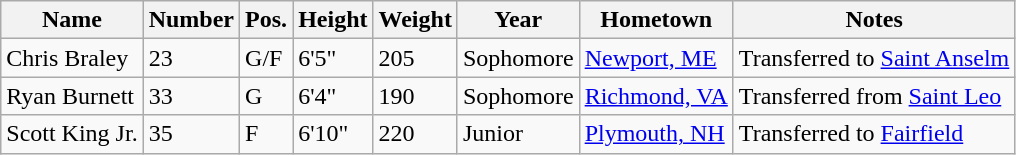<table class="wikitable sortable" border="1">
<tr>
<th>Name</th>
<th>Number</th>
<th>Pos.</th>
<th>Height</th>
<th>Weight</th>
<th>Year</th>
<th>Hometown</th>
<th class="unsortable">Notes</th>
</tr>
<tr>
<td>Chris Braley</td>
<td>23</td>
<td>G/F</td>
<td>6'5"</td>
<td>205</td>
<td>Sophomore</td>
<td><a href='#'>Newport, ME</a></td>
<td>Transferred to <a href='#'>Saint Anselm</a></td>
</tr>
<tr>
<td>Ryan Burnett</td>
<td>33</td>
<td>G</td>
<td>6'4"</td>
<td>190</td>
<td>Sophomore</td>
<td><a href='#'>Richmond, VA</a></td>
<td>Transferred from <a href='#'>Saint Leo</a></td>
</tr>
<tr>
<td>Scott King Jr.</td>
<td>35</td>
<td>F</td>
<td>6'10"</td>
<td>220</td>
<td>Junior</td>
<td><a href='#'>Plymouth, NH</a></td>
<td>Transferred to <a href='#'>Fairfield</a></td>
</tr>
</table>
